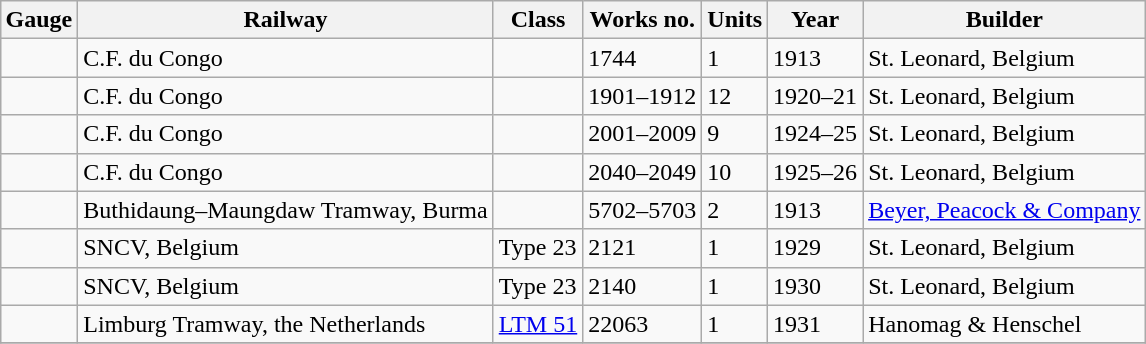<table class="wikitable sortable" style="margin:0.5em auto; font-size:100%;">
<tr>
<th>Gauge</th>
<th>Railway</th>
<th>Class</th>
<th>Works no.</th>
<th>Units</th>
<th>Year</th>
<th>Builder</th>
</tr>
<tr>
<td></td>
<td>C.F. du Congo</td>
<td></td>
<td>1744</td>
<td>1</td>
<td>1913</td>
<td>St. Leonard, Belgium</td>
</tr>
<tr>
<td></td>
<td>C.F. du Congo</td>
<td></td>
<td>1901–1912</td>
<td>12</td>
<td>1920–21</td>
<td>St. Leonard, Belgium</td>
</tr>
<tr>
<td></td>
<td>C.F. du Congo</td>
<td></td>
<td>2001–2009</td>
<td>9</td>
<td>1924–25</td>
<td>St. Leonard, Belgium</td>
</tr>
<tr>
<td></td>
<td>C.F. du Congo</td>
<td></td>
<td>2040–2049</td>
<td>10</td>
<td>1925–26</td>
<td>St. Leonard, Belgium</td>
</tr>
<tr>
<td></td>
<td>Buthidaung–Maungdaw Tramway, Burma</td>
<td></td>
<td>5702–5703</td>
<td>2</td>
<td>1913</td>
<td><a href='#'>Beyer, Peacock & Company</a></td>
</tr>
<tr>
<td></td>
<td>SNCV, Belgium</td>
<td>Type 23</td>
<td>2121</td>
<td>1</td>
<td>1929</td>
<td>St. Leonard, Belgium</td>
</tr>
<tr>
<td></td>
<td>SNCV, Belgium</td>
<td>Type 23</td>
<td>2140</td>
<td>1</td>
<td>1930</td>
<td>St. Leonard, Belgium</td>
</tr>
<tr>
<td></td>
<td>Limburg Tramway, the Netherlands</td>
<td><a href='#'>LTM 51</a></td>
<td>22063</td>
<td>1</td>
<td>1931</td>
<td>Hanomag & Henschel</td>
</tr>
<tr>
</tr>
</table>
